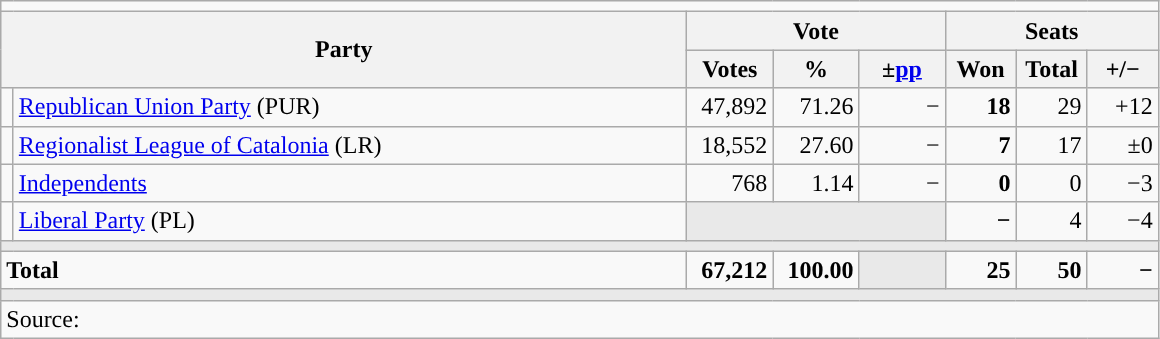<table class='wikitable' style='text-align:right; font-size:100%;'>
<tr>
<td colspan='8'></td>
</tr>
<tr bgcolor='#E9E9E9' align='center'>
<th align='left' rowspan='2' colspan='2' width='450'>Party</th>
<th colspan='3'>Vote</th>
<th colspan='3'>Seats</th>
</tr>
<tr bgcolor='#E9E9E9' align='center'>
<th width='50'>Votes</th>
<th width='50'>%</th>
<th width='50'>±<a href='#'>pp</a></th>
<th width='40'>Won</th>
<th width='40'>Total</th>
<th width='40'>+/−</th>
</tr>
<tr>
<td></td>
<td align='left'><a href='#'>Republican Union Party</a> (PUR)</td>
<td>47,892</td>
<td>71.26</td>
<td>−</td>
<td><strong>18</strong></td>
<td>29</td>
<td>+12</td>
</tr>
<tr>
<td></td>
<td align='left'><a href='#'>Regionalist League of Catalonia</a> (LR)</td>
<td>18,552</td>
<td>27.60</td>
<td>−</td>
<td><strong>7</strong></td>
<td>17</td>
<td>±0</td>
</tr>
<tr>
<td width='1'></td>
<td align='left'><a href='#'>Independents</a></td>
<td>768</td>
<td>1.14</td>
<td>−</td>
<td><strong>0</strong></td>
<td>0</td>
<td>−3</td>
</tr>
<tr>
<td width='1'></td>
<td align='left'><a href='#'>Liberal Party</a> (PL)</td>
<td colspan=3 bgcolor='#E9E9E9'></td>
<td><strong>−</strong></td>
<td>4</td>
<td>−4</td>
</tr>
<tr>
<td colspan='8' bgcolor='#E9E9E9'></td>
</tr>
<tr style='font-weight:bold;'>
<td align='left' colspan='2'>Total</td>
<td>67,212</td>
<td>100.00</td>
<td bgcolor='#E9E9E9'></td>
<td>25</td>
<td>50</td>
<td>−</td>
</tr>
<tr>
<td colspan='8' bgcolor='#E9E9E9'></td>
</tr>
<tr>
<td align='left' colspan='8'>Source:</td>
</tr>
</table>
